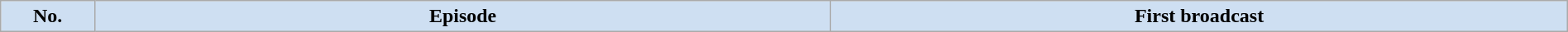<table class="wikitable plainrowheaders" style="width:100%; margin:auto; background:#fff;">
<tr>
<th style="background: #cedff2; width: 6%;">No.</th>
<th style="background: #cedff2; width: 47%;">Episode</th>
<th style="background: #cedff2; width: 47%;">First broadcast<br>



</th>
</tr>
</table>
